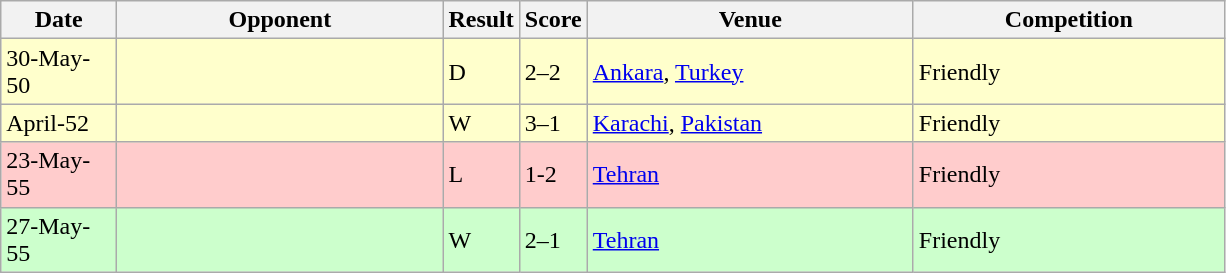<table class="wikitable">
<tr>
<th width=70>Date</th>
<th width=210>Opponent</th>
<th>Result</th>
<th>Score</th>
<th width=210>Venue</th>
<th width=200>Competition</th>
</tr>
<tr bgcolor=#FFFFCC>
<td>30-May-50</td>
<td></td>
<td>D</td>
<td>2–2</td>
<td><a href='#'>Ankara</a>, <a href='#'>Turkey</a></td>
<td>Friendly</td>
</tr>
<tr bgcolor=#FFFFCC>
<td>April-52</td>
<td></td>
<td>W</td>
<td>3–1</td>
<td><a href='#'>Karachi</a>, <a href='#'>Pakistan</a></td>
<td>Friendly</td>
</tr>
<tr bgcolor=#FFCCCC>
<td>23-May-55</td>
<td></td>
<td>L</td>
<td>1-2</td>
<td><a href='#'>Tehran</a></td>
<td>Friendly</td>
</tr>
<tr bgcolor=#CCFFCC>
<td>27-May-55</td>
<td></td>
<td>W</td>
<td>2–1</td>
<td><a href='#'>Tehran</a></td>
<td>Friendly</td>
</tr>
</table>
